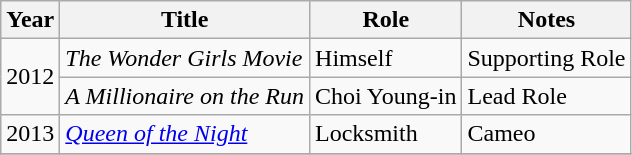<table class="wikitable sortable">
<tr>
<th>Year</th>
<th>Title</th>
<th>Role</th>
<th>Notes</th>
</tr>
<tr>
<td rowspan=2>2012</td>
<td><em>The Wonder Girls Movie</em></td>
<td>Himself</td>
<td>Supporting Role</td>
</tr>
<tr>
<td><em>A Millionaire on the Run</em></td>
<td>Choi Young-in</td>
<td>Lead Role</td>
</tr>
<tr>
<td>2013</td>
<td><em><a href='#'>Queen of the Night</a></em></td>
<td>Locksmith</td>
<td>Cameo</td>
</tr>
<tr>
</tr>
</table>
